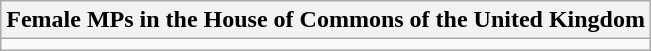<table class="wikitable">
<tr>
<th>Female MPs in the House of Commons of the United Kingdom</th>
</tr>
<tr>
<td></td>
</tr>
</table>
